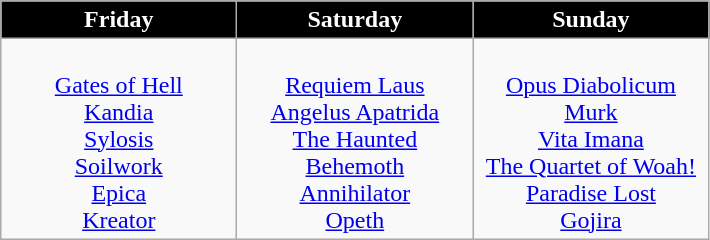<table class="wikitable">
<tr>
<th width=150px style="background:black; color:white">Friday</th>
<th width=150px style="background:black; color:white">Saturday</th>
<th width=150px style="background:black; color:white">Sunday</th>
</tr>
<tr>
<td style="text-align: center;"><br><a href='#'>Gates of Hell</a> <br>
<a href='#'>Kandia</a><br>
<a href='#'>Sylosis</a><br>
<a href='#'>Soilwork</a><br>
<a href='#'>Epica</a><br>
<a href='#'>Kreator</a></td>
<td style="text-align: center;"><br><a href='#'>Requiem Laus</a> <br>
<a href='#'>Angelus Apatrida</a><br>
<a href='#'>The Haunted</a><br>
<a href='#'>Behemoth</a><br>
<a href='#'>Annihilator</a><br>
<a href='#'>Opeth</a></td>
<td style="text-align: center;"><br><a href='#'>Opus Diabolicum</a><br>
<a href='#'>Murk</a><br>
<a href='#'>Vita Imana</a><br>
<a href='#'>The Quartet of Woah!</a><br>
<a href='#'>Paradise Lost</a><br>
<a href='#'>Gojira</a></td>
</tr>
</table>
